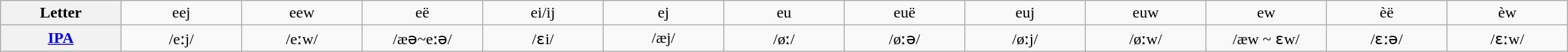<table class="wikitable" style="table-layout: fixed; width: 100em; text-align: center;">
<tr>
<th><strong>Letter</strong></th>
<td>eej</td>
<td>eew</td>
<td>eë</td>
<td>ei/ij</td>
<td>ej</td>
<td>eu</td>
<td>euë</td>
<td>euj</td>
<td>euw</td>
<td>ew</td>
<td>èë</td>
<td>èw</td>
</tr>
<tr>
<th><strong><a href='#'>IPA</a></strong></th>
<td>/eːj/</td>
<td>/eːw/</td>
<td>/æə~eːə/</td>
<td>/ɛi/</td>
<td>/æj/</td>
<td>/øː/</td>
<td>/øːə/</td>
<td>/øːj/</td>
<td>/øːw/</td>
<td>/æw ~ ɛw/</td>
<td>/ɛːə/</td>
<td>/ɛːw/</td>
</tr>
</table>
